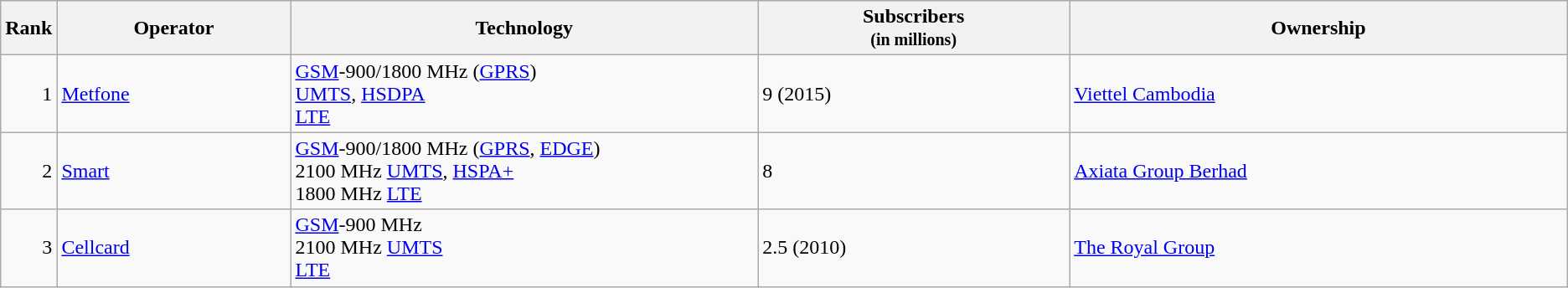<table class="wikitable">
<tr>
<th style="width:3%;">Rank</th>
<th style="width:15%;">Operator</th>
<th style="width:30%;">Technology</th>
<th style="width:20%;">Subscribers<br><small>(in millions)</small></th>
<th style="width:32%;">Ownership</th>
</tr>
<tr>
<td align=right>1</td>
<td><a href='#'>Metfone</a></td>
<td><a href='#'>GSM</a>-900/1800 MHz (<a href='#'>GPRS</a>)<br><a href='#'>UMTS</a>, <a href='#'>HSDPA</a><br><a href='#'>LTE</a></td>
<td>9 (2015)</td>
<td><a href='#'>Viettel Cambodia</a></td>
</tr>
<tr>
<td align=right>2</td>
<td><a href='#'>Smart</a></td>
<td><a href='#'>GSM</a>-900/1800 MHz (<a href='#'>GPRS</a>, <a href='#'>EDGE</a>)<br>2100 MHz <a href='#'>UMTS</a>, <a href='#'>HSPA+</a><br>1800 MHz <a href='#'>LTE</a></td>
<td>8 </td>
<td><a href='#'>Axiata Group Berhad</a></td>
</tr>
<tr>
<td align=right>3</td>
<td><a href='#'>Cellcard</a></td>
<td><a href='#'>GSM</a>-900 MHz<br>2100 MHz <a href='#'>UMTS</a><br><a href='#'>LTE</a></td>
<td>2.5 (2010)</td>
<td><a href='#'>The Royal Group</a></td>
</tr>
</table>
